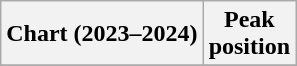<table class="wikitable plainrowheaders" style="text-align:center">
<tr>
<th scope="col">Chart (2023–2024)</th>
<th scope="col">Peak<br>position</th>
</tr>
<tr>
</tr>
</table>
